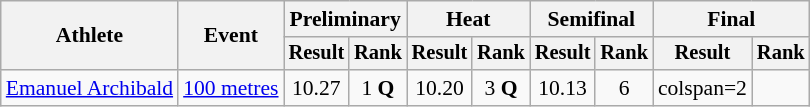<table class="wikitable" style="font-size:90%">
<tr>
<th rowspan="2">Athlete</th>
<th rowspan="2">Event</th>
<th colspan="2">Preliminary</th>
<th colspan="2">Heat</th>
<th colspan="2">Semifinal</th>
<th colspan="2">Final</th>
</tr>
<tr style="font-size:95%">
<th>Result</th>
<th>Rank</th>
<th>Result</th>
<th>Rank</th>
<th>Result</th>
<th>Rank</th>
<th>Result</th>
<th>Rank</th>
</tr>
<tr align=center>
<td align=left><a href='#'>Emanuel Archibald</a></td>
<td align=left><a href='#'>100 metres</a></td>
<td>10.27</td>
<td>1 <strong>Q</strong></td>
<td>10.20</td>
<td>3 <strong>Q</strong></td>
<td>10.13 </td>
<td>6</td>
<td>colspan=2 </td>
</tr>
</table>
